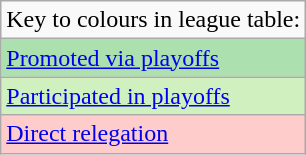<table class="wikitable">
<tr>
<td>Key to colours in league table:</td>
</tr>
<tr style="background:#ACE1AF;">
<td><a href='#'>Promoted via playoffs</a></td>
</tr>
<tr style="background:#D0F0C0;">
<td><a href='#'>Participated in playoffs</a></td>
</tr>
<tr style="background:#FFCCCC">
<td><a href='#'>Direct relegation</a></td>
</tr>
</table>
